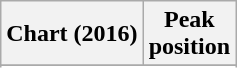<table class="wikitable sortable plainrowheaders" style="text-align:center;">
<tr>
<th scope="col">Chart (2016)</th>
<th scope="col">Peak<br>position</th>
</tr>
<tr>
</tr>
<tr>
</tr>
<tr>
</tr>
</table>
